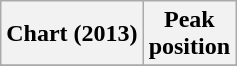<table class="wikitable sortable plainrowheaders" style="text-align:center">
<tr>
<th scope="col">Chart (2013)</th>
<th scope="col">Peak<br> position</th>
</tr>
<tr>
</tr>
</table>
